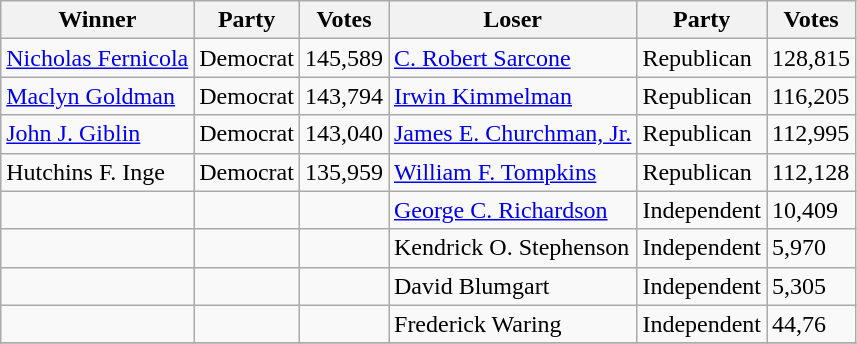<table class="wikitable">
<tr>
<th>Winner</th>
<th>Party</th>
<th>Votes</th>
<th>Loser</th>
<th>Party</th>
<th>Votes</th>
</tr>
<tr>
<td><a href='#'>Nicholas Fernicola</a></td>
<td>Democrat</td>
<td>145,589</td>
<td><a href='#'>C. Robert Sarcone</a></td>
<td>Republican</td>
<td>128,815</td>
</tr>
<tr>
<td><a href='#'>Maclyn Goldman</a></td>
<td>Democrat</td>
<td>143,794</td>
<td><a href='#'>Irwin Kimmelman</a></td>
<td>Republican</td>
<td>116,205</td>
</tr>
<tr>
<td><a href='#'>John J. Giblin</a></td>
<td>Democrat</td>
<td>143,040</td>
<td><a href='#'>James E. Churchman, Jr.</a></td>
<td>Republican</td>
<td>112,995</td>
</tr>
<tr>
<td>Hutchins F. Inge</td>
<td>Democrat</td>
<td>135,959</td>
<td><a href='#'>William F. Tompkins</a></td>
<td>Republican</td>
<td>112,128</td>
</tr>
<tr>
<td></td>
<td></td>
<td></td>
<td><a href='#'>George C. Richardson</a></td>
<td>Independent</td>
<td>10,409</td>
</tr>
<tr>
<td></td>
<td></td>
<td></td>
<td>Kendrick O. Stephenson</td>
<td>Independent</td>
<td>5,970</td>
</tr>
<tr>
<td></td>
<td></td>
<td></td>
<td>David Blumgart</td>
<td>Independent</td>
<td>5,305</td>
</tr>
<tr>
<td></td>
<td></td>
<td></td>
<td>Frederick Waring</td>
<td>Independent</td>
<td>44,76</td>
</tr>
<tr>
</tr>
</table>
